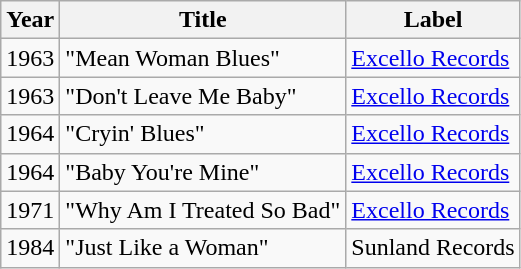<table class="wikitable">
<tr>
<th>Year</th>
<th>Title</th>
<th>Label</th>
</tr>
<tr>
<td>1963</td>
<td>"Mean Woman Blues"</td>
<td><a href='#'>Excello Records</a></td>
</tr>
<tr>
<td>1963</td>
<td>"Don't Leave Me Baby"</td>
<td><a href='#'>Excello Records</a></td>
</tr>
<tr>
<td>1964</td>
<td>"Cryin' Blues"</td>
<td><a href='#'>Excello Records</a></td>
</tr>
<tr>
<td>1964</td>
<td>"Baby You're Mine"</td>
<td><a href='#'>Excello Records</a></td>
</tr>
<tr>
<td>1971</td>
<td>"Why Am I Treated So Bad"</td>
<td><a href='#'>Excello Records</a></td>
</tr>
<tr>
<td>1984</td>
<td>"Just Like a Woman"</td>
<td>Sunland Records</td>
</tr>
</table>
